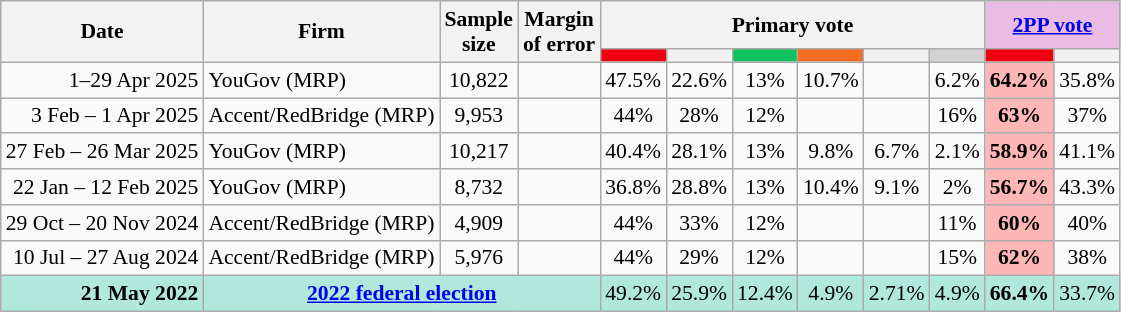<table class="nowrap wikitable tpl-blanktable" style=text-align:center;font-size:90%>
<tr>
<th rowspan=2>Date</th>
<th rowspan=2>Firm</th>
<th rowspan=2>Sample<br>size</th>
<th rowspan=2>Margin<br>of error</th>
<th colspan=6>Primary vote</th>
<th colspan=2 class=unsortable style=background:#ebbce3><a href='#'>2PP vote</a></th>
</tr>
<tr>
<th style="background:#F00011"></th>
<th style=background:></th>
<th style=background:#10C25B></th>
<th style=background:#f36c21></th>
<th style=background:></th>
<th style=background:lightgray></th>
<th style="background:#F00011"></th>
<th style=background:></th>
</tr>
<tr>
<td align=right>1–29 Apr 2025</td>
<td align=left>YouGov (MRP)</td>
<td>10,822</td>
<td></td>
<td>47.5%</td>
<td>22.6%</td>
<td>13%</td>
<td>10.7%</td>
<td></td>
<td>6.2%</td>
<th style="background:#FFB6B6">64.2%</th>
<td>35.8%</td>
</tr>
<tr>
<td align=right>3 Feb – 1 Apr 2025</td>
<td align=left>Accent/RedBridge (MRP)</td>
<td>9,953</td>
<td></td>
<td>44%</td>
<td>28%</td>
<td>12%</td>
<td></td>
<td></td>
<td>16%</td>
<th style="background:#FFB6B6">63%</th>
<td>37%</td>
</tr>
<tr>
<td align=right>27 Feb – 26 Mar 2025</td>
<td align=left>YouGov (MRP)</td>
<td>10,217</td>
<td></td>
<td>40.4%</td>
<td>28.1%</td>
<td>13%</td>
<td>9.8%</td>
<td>6.7%</td>
<td>2.1%</td>
<th style="background:#FFB6B6">58.9%</th>
<td>41.1%</td>
</tr>
<tr>
<td align=right>22 Jan – 12 Feb 2025</td>
<td align=left>YouGov (MRP)</td>
<td>8,732</td>
<td></td>
<td>36.8%</td>
<td>28.8%</td>
<td>13%</td>
<td>10.4%</td>
<td>9.1%</td>
<td>2%</td>
<th style="background:#FFB6B6">56.7%</th>
<td>43.3%</td>
</tr>
<tr>
<td align=right>29 Oct – 20 Nov 2024</td>
<td align=left>Accent/RedBridge (MRP)</td>
<td>4,909</td>
<td></td>
<td>44%</td>
<td>33%</td>
<td>12%</td>
<td></td>
<td></td>
<td>11%</td>
<th style="background:#FFB6B6">60%</th>
<td>40%</td>
</tr>
<tr>
<td align=right>10 Jul – 27 Aug 2024</td>
<td align=left>Accent/RedBridge (MRP)</td>
<td>5,976</td>
<td></td>
<td>44%</td>
<td>29%</td>
<td>12%</td>
<td></td>
<td></td>
<td>15%</td>
<th style="background:#FFB6B6">62%</th>
<td>38%</td>
</tr>
<tr style="background:#b0e9db">
<td style="text-align:right" data-sort-value="21-May-2022"><strong>21 May 2022</strong></td>
<td colspan="3" style="text-align:center"><strong><a href='#'>2022 federal election</a></strong></td>
<td>49.2%</td>
<td>25.9%</td>
<td>12.4%</td>
<td>4.9%</td>
<td>2.71%</td>
<td>4.9%</td>
<td><strong>66.4%</strong></td>
<td>33.7%</td>
</tr>
</table>
